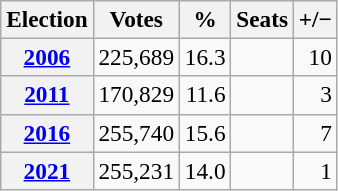<table class="wikitable" style="font-size:97%; text-align:right;">
<tr>
<th>Election</th>
<th>Votes</th>
<th>%</th>
<th>Seats</th>
<th>+/−</th>
</tr>
<tr>
<th><strong><a href='#'>2006</a></strong></th>
<td>225,689</td>
<td>16.3</td>
<td></td>
<td> 10</td>
</tr>
<tr>
<th><strong><a href='#'>2011</a></strong></th>
<td>170,829</td>
<td>11.6</td>
<td></td>
<td> 3</td>
</tr>
<tr>
<th><strong><a href='#'>2016</a></strong></th>
<td>255,740</td>
<td>15.6</td>
<td></td>
<td> 7</td>
</tr>
<tr>
<th><strong><a href='#'>2021</a></strong></th>
<td>255,231</td>
<td>14.0</td>
<td></td>
<td> 1</td>
</tr>
</table>
